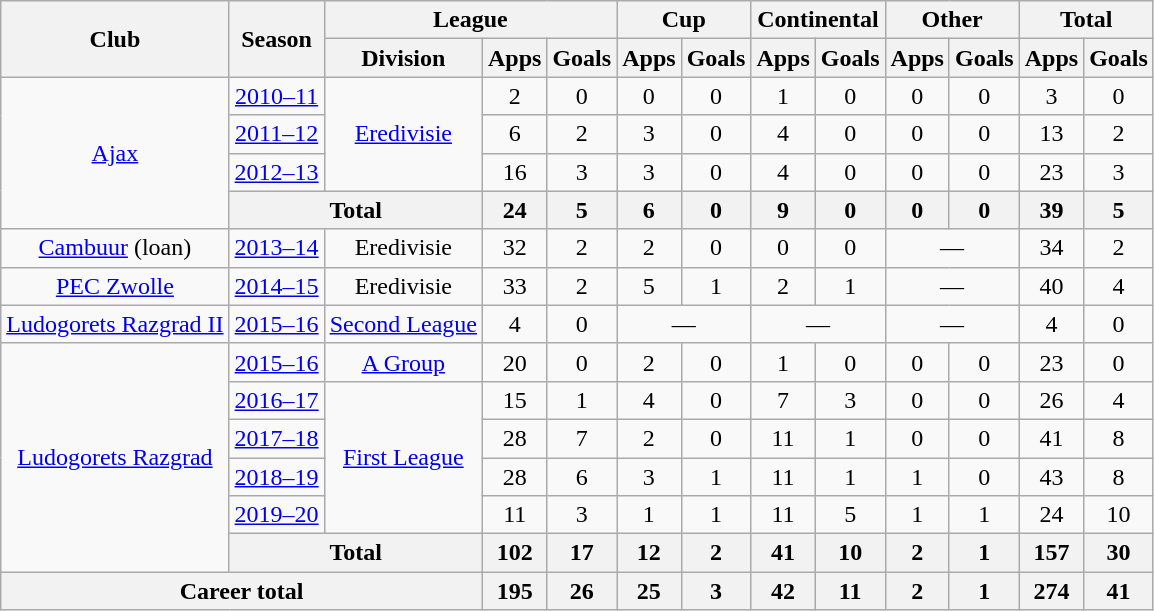<table class="wikitable" style="text-align:center">
<tr>
<th rowspan="2">Club</th>
<th rowspan="2">Season</th>
<th colspan="3">League</th>
<th colspan="2">Cup</th>
<th colspan="2">Continental</th>
<th colspan="2">Other</th>
<th colspan="2">Total</th>
</tr>
<tr>
<th>Division</th>
<th>Apps</th>
<th>Goals</th>
<th>Apps</th>
<th>Goals</th>
<th>Apps</th>
<th>Goals</th>
<th>Apps</th>
<th>Goals</th>
<th>Apps</th>
<th>Goals</th>
</tr>
<tr>
<td rowspan="4"><a href='#'>Ajax</a></td>
<td><a href='#'>2010–11</a></td>
<td rowspan="3"><a href='#'>Eredivisie</a></td>
<td>2</td>
<td>0</td>
<td>0</td>
<td>0</td>
<td>1</td>
<td>0</td>
<td>0</td>
<td>0</td>
<td>3</td>
<td>0</td>
</tr>
<tr>
<td><a href='#'>2011–12</a></td>
<td>6</td>
<td>2</td>
<td>3</td>
<td>0</td>
<td>4</td>
<td>0</td>
<td>0</td>
<td>0</td>
<td>13</td>
<td>2</td>
</tr>
<tr>
<td><a href='#'>2012–13</a></td>
<td>16</td>
<td>3</td>
<td>3</td>
<td>0</td>
<td>4</td>
<td>0</td>
<td>0</td>
<td>0</td>
<td>23</td>
<td>3</td>
</tr>
<tr>
<th colspan="2">Total</th>
<th>24</th>
<th>5</th>
<th>6</th>
<th>0</th>
<th>9</th>
<th>0</th>
<th>0</th>
<th>0</th>
<th>39</th>
<th>5</th>
</tr>
<tr>
<td><a href='#'>Cambuur</a> (loan)</td>
<td><a href='#'>2013–14</a></td>
<td>Eredivisie</td>
<td>32</td>
<td>2</td>
<td>2</td>
<td>0</td>
<td>0</td>
<td>0</td>
<td colspan="2">—</td>
<td>34</td>
<td>2</td>
</tr>
<tr>
<td><a href='#'>PEC Zwolle</a></td>
<td><a href='#'>2014–15</a></td>
<td>Eredivisie</td>
<td>33</td>
<td>2</td>
<td>5</td>
<td>1</td>
<td>2</td>
<td>1</td>
<td colspan="2">—</td>
<td>40</td>
<td>4</td>
</tr>
<tr>
<td><a href='#'>Ludogorets Razgrad II</a></td>
<td><a href='#'>2015–16</a></td>
<td><a href='#'>Second League</a></td>
<td>4</td>
<td>0</td>
<td colspan="2">—</td>
<td colspan="2">—</td>
<td colspan="2">—</td>
<td>4</td>
<td>0</td>
</tr>
<tr>
<td rowspan="6"><a href='#'>Ludogorets Razgrad</a></td>
<td><a href='#'>2015–16</a></td>
<td><a href='#'>A Group</a></td>
<td>20</td>
<td>0</td>
<td>2</td>
<td>0</td>
<td>1</td>
<td>0</td>
<td>0</td>
<td>0</td>
<td>23</td>
<td>0</td>
</tr>
<tr>
<td><a href='#'>2016–17</a></td>
<td rowspan="4"><a href='#'>First League</a></td>
<td>15</td>
<td>1</td>
<td>4</td>
<td>0</td>
<td>7</td>
<td>3</td>
<td>0</td>
<td>0</td>
<td>26</td>
<td>4</td>
</tr>
<tr>
<td><a href='#'>2017–18</a></td>
<td>28</td>
<td>7</td>
<td>2</td>
<td>0</td>
<td>11</td>
<td>1</td>
<td>0</td>
<td>0</td>
<td>41</td>
<td>8</td>
</tr>
<tr>
<td><a href='#'>2018–19</a></td>
<td>28</td>
<td>6</td>
<td>3</td>
<td>1</td>
<td>11</td>
<td>1</td>
<td>1</td>
<td>0</td>
<td>43</td>
<td>8</td>
</tr>
<tr>
<td><a href='#'>2019–20</a></td>
<td>11</td>
<td>3</td>
<td>1</td>
<td>1</td>
<td>11</td>
<td>5</td>
<td>1</td>
<td>1</td>
<td>24</td>
<td>10</td>
</tr>
<tr>
<th colspan="2">Total</th>
<th>102</th>
<th>17</th>
<th>12</th>
<th>2</th>
<th>41</th>
<th>10</th>
<th>2</th>
<th>1</th>
<th>157</th>
<th>30</th>
</tr>
<tr>
<th colspan="3">Career total</th>
<th>195</th>
<th>26</th>
<th>25</th>
<th>3</th>
<th>42</th>
<th>11</th>
<th>2</th>
<th>1</th>
<th>274</th>
<th>41</th>
</tr>
</table>
